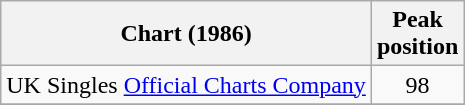<table class="wikitable sortable">
<tr>
<th>Chart (1986)</th>
<th align="center">Peak<br>position</th>
</tr>
<tr 2>
<td>UK Singles <a href='#'>Official Charts Company</a></td>
<td align="center">98</td>
</tr>
<tr>
</tr>
</table>
